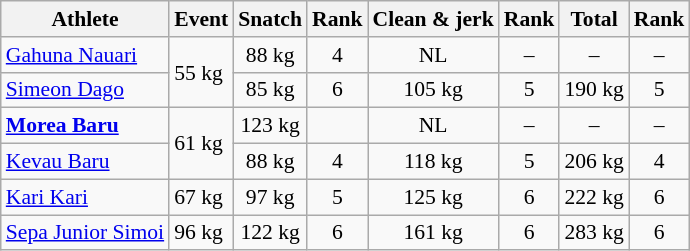<table class="wikitable" style="font-size:90%;text-align:center">
<tr>
<th>Athlete</th>
<th>Event</th>
<th>Snatch</th>
<th>Rank</th>
<th>Clean & jerk</th>
<th>Rank</th>
<th>Total</th>
<th>Rank</th>
</tr>
<tr align=center>
<td align=left><a href='#'>Gahuna Nauari</a></td>
<td align=left rowspan=2>55 kg</td>
<td>88 kg</td>
<td>4</td>
<td>NL</td>
<td>–</td>
<td>–</td>
<td>–</td>
</tr>
<tr align=center>
<td align=left><a href='#'>Simeon Dago</a></td>
<td>85 kg</td>
<td>6</td>
<td>105 kg</td>
<td>5</td>
<td>190 kg</td>
<td>5</td>
</tr>
<tr align=center>
<td align=left><strong><a href='#'>Morea Baru</a></strong></td>
<td align=left rowspan=2>61 kg</td>
<td>123 kg</td>
<td></td>
<td>NL</td>
<td>–</td>
<td>–</td>
<td>–</td>
</tr>
<tr align=center>
<td align=left><a href='#'>Kevau Baru</a></td>
<td>88 kg</td>
<td>4</td>
<td>118 kg</td>
<td>5</td>
<td>206 kg</td>
<td>4</td>
</tr>
<tr align=center>
<td align=left><a href='#'>Kari Kari</a></td>
<td align=left>67 kg</td>
<td>97 kg</td>
<td>5</td>
<td>125 kg</td>
<td>6</td>
<td>222 kg</td>
<td>6</td>
</tr>
<tr align=center>
<td align=left><a href='#'>Sepa Junior Simoi</a></td>
<td align=left>96 kg</td>
<td>122 kg</td>
<td>6</td>
<td>161 kg</td>
<td>6</td>
<td>283 kg</td>
<td>6</td>
</tr>
</table>
